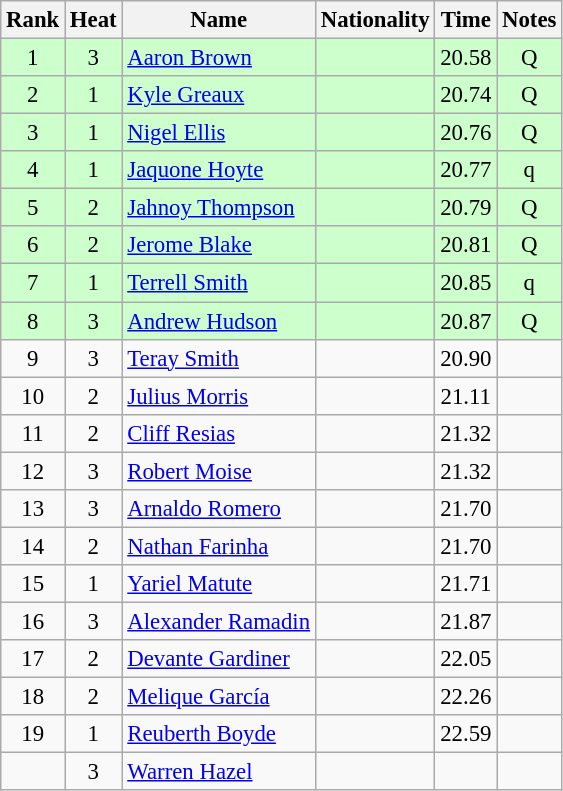<table class="wikitable sortable" style="text-align:center;font-size:95%">
<tr>
<th>Rank</th>
<th>Heat</th>
<th>Name</th>
<th>Nationality</th>
<th>Time</th>
<th>Notes</th>
</tr>
<tr bgcolor=ccffcc>
<td>1</td>
<td>3</td>
<td align=left><a href='#'>Aaron Brown</a></td>
<td align=left></td>
<td>20.58</td>
<td>Q</td>
</tr>
<tr bgcolor=ccffcc>
<td>2</td>
<td>1</td>
<td align=left><a href='#'>Kyle Greaux</a></td>
<td align=left></td>
<td>20.74</td>
<td>Q</td>
</tr>
<tr bgcolor=ccffcc>
<td>3</td>
<td>1</td>
<td align=left><a href='#'>Nigel Ellis</a></td>
<td align=left></td>
<td>20.76</td>
<td>Q</td>
</tr>
<tr bgcolor=ccffcc>
<td>4</td>
<td>1</td>
<td align=left><a href='#'>Jaquone Hoyte</a></td>
<td align=left></td>
<td>20.77</td>
<td>q</td>
</tr>
<tr bgcolor=ccffcc>
<td>5</td>
<td>2</td>
<td align=left><a href='#'>Jahnoy Thompson</a></td>
<td align=left></td>
<td>20.79</td>
<td>Q</td>
</tr>
<tr bgcolor=ccffcc>
<td>6</td>
<td>2</td>
<td align=left><a href='#'>Jerome Blake</a></td>
<td align=left></td>
<td>20.81</td>
<td>Q</td>
</tr>
<tr bgcolor=ccffcc>
<td>7</td>
<td>1</td>
<td align=left><a href='#'>Terrell Smith</a></td>
<td align=left></td>
<td>20.85</td>
<td>q</td>
</tr>
<tr bgcolor=ccffcc>
<td>8</td>
<td>3</td>
<td align=left><a href='#'>Andrew Hudson</a></td>
<td align=left></td>
<td>20.87</td>
<td>Q</td>
</tr>
<tr>
<td>9</td>
<td>3</td>
<td align=left><a href='#'>Teray Smith</a></td>
<td align=left></td>
<td>20.90</td>
<td></td>
</tr>
<tr>
<td>10</td>
<td>2</td>
<td align=left><a href='#'>Julius Morris</a></td>
<td align=left></td>
<td>21.11</td>
<td></td>
</tr>
<tr>
<td>11</td>
<td>2</td>
<td align=left><a href='#'>Cliff Resias</a></td>
<td align=left></td>
<td>21.32</td>
<td></td>
</tr>
<tr>
<td>12</td>
<td>3</td>
<td align=left><a href='#'>Robert Moise</a></td>
<td align=left></td>
<td>21.32</td>
<td></td>
</tr>
<tr>
<td>13</td>
<td>3</td>
<td align=left><a href='#'>Arnaldo Romero</a></td>
<td align=left></td>
<td>21.70</td>
<td></td>
</tr>
<tr>
<td>14</td>
<td>2</td>
<td align=left><a href='#'>Nathan Farinha</a></td>
<td align=left></td>
<td>21.70</td>
<td></td>
</tr>
<tr>
<td>15</td>
<td>1</td>
<td align=left><a href='#'>Yariel Matute</a></td>
<td align=left></td>
<td>21.71</td>
<td></td>
</tr>
<tr>
<td>16</td>
<td>3</td>
<td align=left><a href='#'>Alexander Ramadin</a></td>
<td align=left></td>
<td>21.87</td>
<td></td>
</tr>
<tr>
<td>17</td>
<td>2</td>
<td align=left><a href='#'>Devante Gardiner</a></td>
<td align=left></td>
<td>22.05</td>
<td></td>
</tr>
<tr>
<td>18</td>
<td>2</td>
<td align=left><a href='#'>Melique García</a></td>
<td align=left></td>
<td>22.26</td>
<td></td>
</tr>
<tr>
<td>19</td>
<td>1</td>
<td align=left><a href='#'>Reuberth Boyde</a></td>
<td align=left></td>
<td>22.59</td>
<td></td>
</tr>
<tr>
<td></td>
<td>3</td>
<td align=left><a href='#'>Warren Hazel</a></td>
<td align=left></td>
<td></td>
<td></td>
</tr>
</table>
